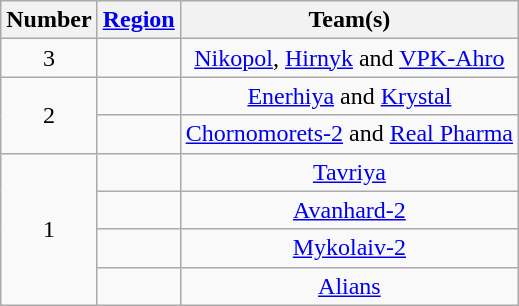<table class="wikitable" style="text-align:center">
<tr>
<th>Number</th>
<th><a href='#'>Region</a></th>
<th>Team(s)</th>
</tr>
<tr>
<td>3</td>
<td align="left"></td>
<td><a href='#'>Nikopol</a>, <a href='#'>Hirnyk</a> and <a href='#'>VPK-Ahro</a></td>
</tr>
<tr>
<td rowspan="2">2</td>
<td align="left"></td>
<td><a href='#'>Enerhiya</a> and <a href='#'>Krystal</a></td>
</tr>
<tr>
<td align="left"></td>
<td><a href='#'>Chornomorets-2</a> and <a href='#'>Real Pharma</a></td>
</tr>
<tr>
<td rowspan="4">1</td>
<td align="left"></td>
<td><a href='#'>Tavriya</a></td>
</tr>
<tr>
<td align="left"></td>
<td><a href='#'>Avanhard-2</a></td>
</tr>
<tr>
<td align="left"></td>
<td><a href='#'>Mykolaiv-2</a></td>
</tr>
<tr>
<td align="left"></td>
<td><a href='#'>Alians</a></td>
</tr>
</table>
